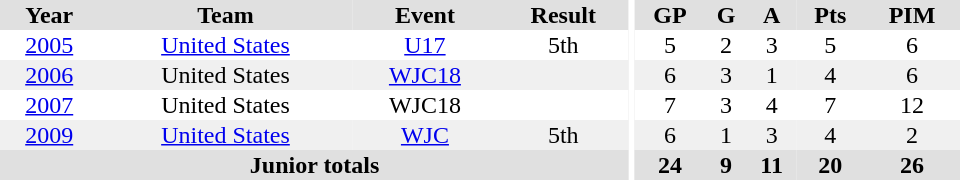<table border="0" cellpadding="1" cellspacing="0" ID="Table3" style="text-align:center; width:40em">
<tr ALIGN="center" bgcolor="#e0e0e0">
<th>Year</th>
<th>Team</th>
<th>Event</th>
<th>Result</th>
<th rowspan="99" bgcolor="#ffffff"></th>
<th>GP</th>
<th>G</th>
<th>A</th>
<th>Pts</th>
<th>PIM</th>
</tr>
<tr>
<td><a href='#'>2005</a></td>
<td><a href='#'>United States</a></td>
<td><a href='#'>U17</a></td>
<td>5th</td>
<td>5</td>
<td>2</td>
<td>3</td>
<td>5</td>
<td>6</td>
</tr>
<tr bgcolor="#f0f0f0">
<td><a href='#'>2006</a></td>
<td>United States</td>
<td><a href='#'>WJC18</a></td>
<td></td>
<td>6</td>
<td>3</td>
<td>1</td>
<td>4</td>
<td>6</td>
</tr>
<tr>
<td><a href='#'>2007</a></td>
<td>United States</td>
<td>WJC18</td>
<td></td>
<td>7</td>
<td>3</td>
<td>4</td>
<td>7</td>
<td>12</td>
</tr>
<tr bgcolor="#f0f0f0">
<td><a href='#'>2009</a></td>
<td><a href='#'>United States</a></td>
<td><a href='#'>WJC</a></td>
<td>5th</td>
<td>6</td>
<td>1</td>
<td>3</td>
<td>4</td>
<td>2</td>
</tr>
<tr bgcolor="#e0e0e0">
<th colspan="4">Junior totals</th>
<th>24</th>
<th>9</th>
<th>11</th>
<th>20</th>
<th>26</th>
</tr>
</table>
